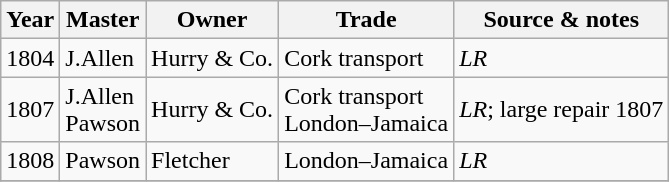<table class=" wikitable">
<tr>
<th>Year</th>
<th>Master</th>
<th>Owner</th>
<th>Trade</th>
<th>Source & notes</th>
</tr>
<tr>
<td>1804</td>
<td>J.Allen</td>
<td>Hurry & Co.</td>
<td>Cork transport</td>
<td><em>LR</em></td>
</tr>
<tr>
<td>1807</td>
<td>J.Allen<br>Pawson</td>
<td>Hurry & Co.</td>
<td>Cork transport<br>London–Jamaica</td>
<td><em>LR</em>; large repair 1807</td>
</tr>
<tr>
<td>1808</td>
<td>Pawson</td>
<td>Fletcher</td>
<td>London–Jamaica</td>
<td><em>LR</em></td>
</tr>
<tr>
</tr>
</table>
